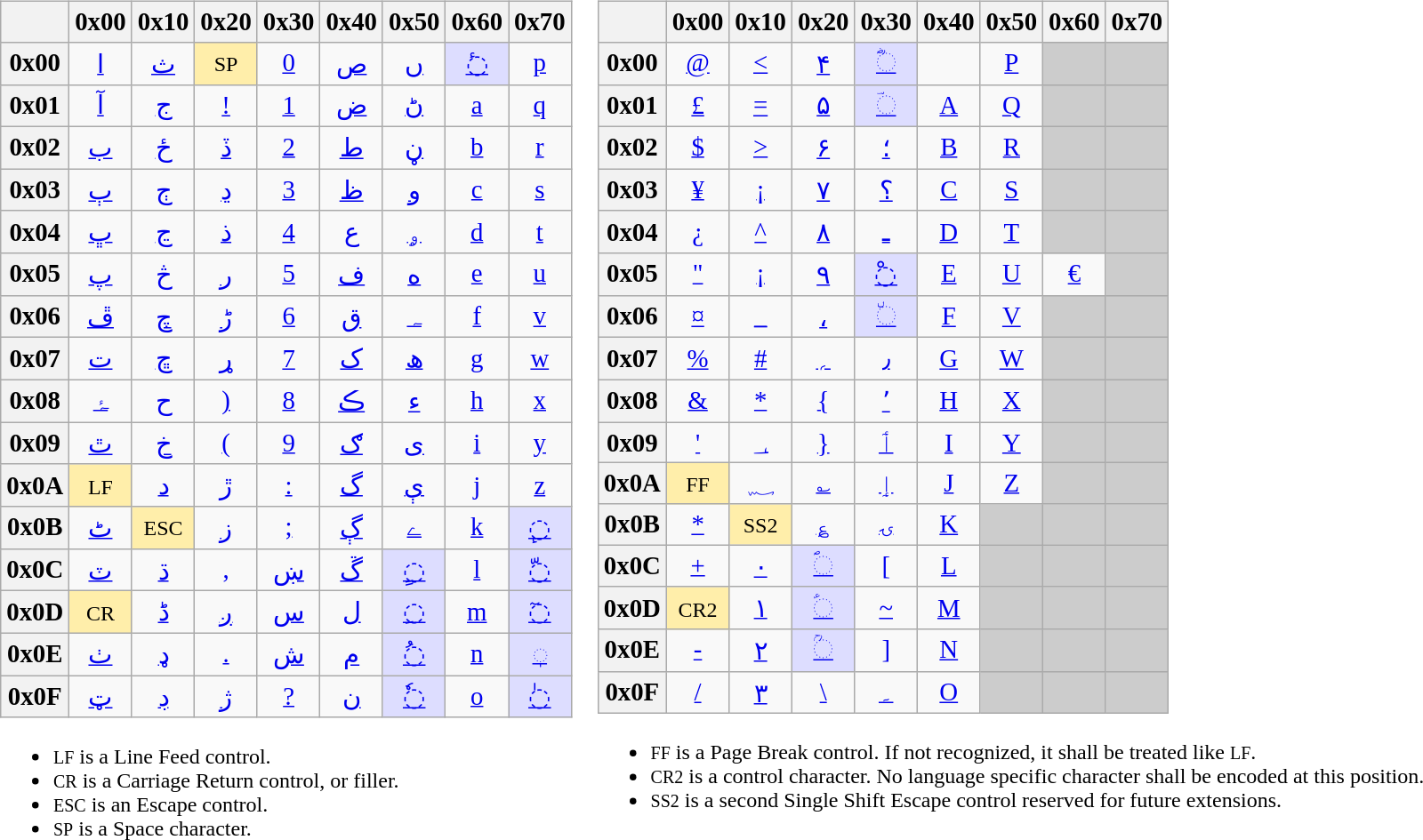<table border="0" cellspacing="0" cellpadding="0">
<tr style="vertical-align:top">
<td><br><table class="wikitable" style="text-align:center;font-size:120%;line-height:normal">
<tr>
<th> </th>
<th scope="col">0x00</th>
<th scope="col">0x10</th>
<th scope="col">0x20</th>
<th scope="col">0x30</th>
<th scope="col">0x40</th>
<th scope="col">0x50</th>
<th scope="col">0x60</th>
<th scope="col">0x70</th>
</tr>
<tr>
<th scope="row">0x00</th>
<td><a href='#'>ا</a></td>
<td><a href='#'>ث</a></td>
<td style="background:#FEA"><small>SP</small></td>
<td><a href='#'>0</a></td>
<td><a href='#'>ص</a></td>
<td><a href='#'>ں</a></td>
<td style="background:#DDF"><a href='#'>◌&#x0654;</a></td>
<td><a href='#'>p</a></td>
</tr>
<tr>
<th scope="row">0x01</th>
<td><a href='#'>آ</a></td>
<td><a href='#'>ج</a></td>
<td title="exclamation mark"><a href='#'>!</a></td>
<td><a href='#'>1</a></td>
<td><a href='#'>ض</a></td>
<td><a href='#'>ڻ</a></td>
<td><a href='#'>a</a></td>
<td><a href='#'>q</a></td>
</tr>
<tr>
<th scope="row">0x02</th>
<td><a href='#'>ب</a></td>
<td><a href='#'>ځ</a></td>
<td><a href='#'>ڏ</a></td>
<td><a href='#'>2</a></td>
<td><a href='#'>ط</a></td>
<td><a href='#'>ڼ</a></td>
<td><a href='#'>b</a></td>
<td><a href='#'>r</a></td>
</tr>
<tr>
<th scope="row">0x03</th>
<td><a href='#'>ٻ</a></td>
<td><a href='#'>ڄ</a></td>
<td><a href='#'>ڍ</a></td>
<td><a href='#'>3</a></td>
<td><a href='#'>ظ</a></td>
<td><a href='#'>و</a></td>
<td><a href='#'>c</a></td>
<td><a href='#'>s</a></td>
</tr>
<tr>
<th scope="row">0x04</th>
<td><a href='#'>ڀ</a></td>
<td><a href='#'>ڃ</a></td>
<td><a href='#'>ذ</a></td>
<td><a href='#'>4</a></td>
<td><a href='#'>ع</a></td>
<td><a href='#'>ۄ</a></td>
<td><a href='#'>d</a></td>
<td><a href='#'>t</a></td>
</tr>
<tr>
<th scope="row">0x05</th>
<td><a href='#'>پ</a></td>
<td><a href='#'>څ</a></td>
<td><a href='#'>ر</a></td>
<td><a href='#'>5</a></td>
<td><a href='#'>ف</a></td>
<td><a href='#'>ە</a></td>
<td><a href='#'>e</a></td>
<td><a href='#'>u</a></td>
</tr>
<tr>
<th scope="row">0x06</th>
<td><a href='#'>ڦ</a></td>
<td><a href='#'>چ</a></td>
<td><a href='#'>ڑ</a></td>
<td><a href='#'>6</a></td>
<td><a href='#'>ق</a></td>
<td><a href='#'>ہ</a></td>
<td><a href='#'>f</a></td>
<td><a href='#'>v</a></td>
</tr>
<tr>
<th scope="row">0x07</th>
<td><a href='#'>ت</a></td>
<td><a href='#'>ڇ</a></td>
<td><a href='#'>ړ</a></td>
<td><a href='#'>7</a></td>
<td><a href='#'>ک</a></td>
<td><a href='#'>ھ</a></td>
<td><a href='#'>g</a></td>
<td><a href='#'>w</a></td>
</tr>
<tr>
<th scope="row">0x08</th>
<td><a href='#'>ۂ</a></td>
<td><a href='#'>ح</a></td>
<td title="closing parenthesis"><a href='#'>)</a></td>
<td><a href='#'>8</a></td>
<td><a href='#'>ڪ</a></td>
<td><a href='#'>ء</a></td>
<td><a href='#'>h</a></td>
<td><a href='#'>x</a></td>
</tr>
<tr>
<th scope="row">0x09</th>
<td><a href='#'>ٿ</a></td>
<td><a href='#'>خ</a></td>
<td title="opening parenthesis"><a href='#'>(</a></td>
<td><a href='#'>9</a></td>
<td><a href='#'>ګ</a></td>
<td><a href='#'>ی</a></td>
<td><a href='#'>i</a></td>
<td><a href='#'>y</a></td>
</tr>
<tr>
<th scope="row">0x0A</th>
<td style="background:#FEA"><small>LF</small></td>
<td><a href='#'>د</a></td>
<td><a href='#'>ڙ</a></td>
<td title="colon"><a href='#'>:</a></td>
<td><a href='#'>گ</a></td>
<td><a href='#'>ې</a></td>
<td><a href='#'>j</a></td>
<td><a href='#'>z</a></td>
</tr>
<tr>
<th scope="row">0x0B</th>
<td><a href='#'>ٹ</a></td>
<td style="background:#FEA"><small>ESC</small></td>
<td><a href='#'>ز</a></td>
<td title="semicolon"><a href='#'>;</a></td>
<td><a href='#'>ڳ</a></td>
<td><a href='#'>ے</a></td>
<td><a href='#'>k</a></td>
<td style="background:#DDF"><a href='#'>◌&#x0655;</a></td>
</tr>
<tr>
<th scope="row">0x0C</th>
<td><a href='#'>ٽ</a></td>
<td><a href='#'>ڌ</a></td>
<td title="comma"><a href='#'>,</a></td>
<td><a href='#'>ښ</a></td>
<td><a href='#'>ڱ</a></td>
<td style="background:#DDF"><a href='#'>◌&#x064D;</a></td>
<td><a href='#'>l</a></td>
<td style="background:#DDF"><a href='#'>◌&#x0651;</a></td>
</tr>
<tr>
<th scope="row">0x0D</th>
<td style="background:#FEA"><small>CR</small></td>
<td><a href='#'>ڈ</a></td>
<td><a href='#'>ږ</a></td>
<td><a href='#'>س</a></td>
<td><a href='#'>ل</a></td>
<td style="background:#DDF"><a href='#'>◌&#x0650;</a></td>
<td><a href='#'>m</a></td>
<td style="background:#DDF"><a href='#'>◌&#x0653;</a></td>
</tr>
<tr>
<th scope="row">0x0E</th>
<td><a href='#'>ٺ</a></td>
<td><a href='#'>ډ</a></td>
<td title="full stop"><a href='#'>.</a></td>
<td><a href='#'>ش</a></td>
<td><a href='#'>م</a></td>
<td style="background:#DDF"><a href='#'>◌&#x064F;</a></td>
<td><a href='#'>n</a></td>
<td style="background:#DDF"><a href='#'>◌&#x0656;</a></td>
</tr>
<tr>
<th scope="row">0x0F</th>
<td><a href='#'>ټ</a></td>
<td><a href='#'>ڊ</a></td>
<td><a href='#'>ژ</a></td>
<td title="question mark"><a href='#'>?</a></td>
<td><a href='#'>ن</a></td>
<td style="background:#DDF"><a href='#'>◌&#x0657;</a></td>
<td><a href='#'>o</a></td>
<td style="background:#DDF"><a href='#'>◌&#x0670;</a></td>
</tr>
</table>
<ul><li><small>LF</small> is a Line Feed control.</li><li><small>CR</small> is a Carriage Return control, or filler.</li><li><small>ESC</small> is an Escape control.</li><li><small>SP</small> is a Space character.</li></ul></td>
<td><br><table class="wikitable" style="text-align:center;font-size:120%;line-height:normal">
<tr>
<th> </th>
<th scope="col">0x00</th>
<th scope="col">0x10</th>
<th scope="col">0x20</th>
<th scope="col">0x30</th>
<th scope="col">0x40</th>
<th scope="col">0x50</th>
<th scope="col">0x60</th>
<th scope="col">0x70</th>
</tr>
<tr>
<th scope="row">0x00</th>
<td title="commercial at"><a href='#'>@</a></td>
<td title="less-than sign"><a href='#'><</a></td>
<td title="Persian-Urdu Arabic digit four"><a href='#'>۴</a></td>
<td style="background:#DDF"><a href='#'>◌&#x0613;</a></td>
<td title="vertical bar"><a href='#'></a></td>
<td><a href='#'>P</a></td>
<td style="background:#CCC"> </td>
<td style="background:#CCC"> </td>
</tr>
<tr>
<th scope="row">0x01</th>
<td title="pound symbol"><a href='#'>£</a></td>
<td title="equals sign"><a href='#'>=</a></td>
<td title="Persian-Urdu Arabic digit five"><a href='#'>۵</a></td>
<td style="background:#DDF"><a href='#'>◌&#x0614;</a></td>
<td><a href='#'>A</a></td>
<td><a href='#'>Q</a></td>
<td style="background:#CCC"> </td>
<td style="background:#CCC"> </td>
</tr>
<tr>
<th scope="row">0x02</th>
<td title="dollar symbol"><a href='#'>$</a></td>
<td title="greater-than sign"><a href='#'>></a></td>
<td title="Persian-Urdu Arabic digit six"><a href='#'>۶</a></td>
<td><a href='#'>؛</a></td>
<td><a href='#'>B</a></td>
<td><a href='#'>R</a></td>
<td style="background:#CCC"> </td>
<td style="background:#CCC"> </td>
</tr>
<tr>
<th scope="row">0x03</th>
<td title="yen symbol"><a href='#'>¥</a></td>
<td title="inverted exclamation mark"><a href='#'>¡</a></td>
<td title="Persian-Urdu Arabic digit seven"><a href='#'>۷</a></td>
<td><a href='#'>؟</a></td>
<td><a href='#'>C</a></td>
<td><a href='#'>S</a></td>
<td style="background:#CCC"> </td>
<td style="background:#CCC"> </td>
</tr>
<tr>
<th scope="row">0x04</th>
<td title="inverted question mark"><a href='#'>¿</a></td>
<td title="circumflex"><a href='#'>^</a></td>
<td title="Persian-Urdu Arabic digit eight"><a href='#'>۸</a></td>
<td><a href='#'>ـ</a></td>
<td><a href='#'>D</a></td>
<td><a href='#'>T</a></td>
<td style="background:#CCC"> </td>
<td style="background:#CCC"> </td>
</tr>
<tr>
<th scope="row">0x05</th>
<td title="double quote"><a href='#'>"</a></td>
<td title="inverted exclamation mark"><a href='#'>¡</a></td>
<td title="Persian-Urdu Arabic digit nine"><a href='#'>۹</a></td>
<td style="background:#DDF"><a href='#'>◌&#x0652;</a></td>
<td><a href='#'>E</a></td>
<td><a href='#'>U</a></td>
<td title="euro symbol"><a href='#'>€</a></td>
<td style="background:#CCC"> </td>
</tr>
<tr>
<th scope="row">0x06</th>
<td title="currency symbol"><a href='#'>¤</a></td>
<td title="underscore"><a href='#'>_</a></td>
<td><a href='#'>،</a></td>
<td style="background:#DDF"><a href='#'>◌&#x0658;</a></td>
<td><a href='#'>F</a></td>
<td><a href='#'>V</a></td>
<td style="background:#CCC"> </td>
<td style="background:#CCC"> </td>
</tr>
<tr>
<th scope="row">0x07</th>
<td title="percent sign"><a href='#'>%</a></td>
<td title="number sign"><a href='#'>#</a></td>
<td><a href='#'>؍</a></td>
<td><a href='#'>٫</a></td>
<td><a href='#'>G</a></td>
<td><a href='#'>W</a></td>
<td style="background:#CCC"> </td>
<td style="background:#CCC"> </td>
</tr>
<tr>
<th scope="row">0x08</th>
<td title="ampersand"><a href='#'>&amp;</a></td>
<td title="asterisk"><a href='#'>*</a></td>
<td title="opening curly bracket"><a href='#'>{</a></td>
<td><a href='#'>٬</a></td>
<td><a href='#'>H</a></td>
<td><a href='#'>X</a></td>
<td style="background:#CCC"> </td>
<td style="background:#CCC"> </td>
</tr>
<tr>
<th scope="row">0x09</th>
<td title="apostrophe-quote"><a href='#'>'</a></td>
<td><a href='#'>؀</a></td>
<td title="closing curly brace"><a href='#'>}</a></td>
<td><a href='#'>ٲ</a></td>
<td><a href='#'>I</a></td>
<td><a href='#'>Y</a></td>
<td style="background:#CCC"> </td>
<td style="background:#CCC"> </td>
</tr>
<tr>
<th scope="row">0x0A</th>
<td style="background:#FEA"><small>FF</small></td>
<td><a href='#'>؁</a></td>
<td><a href='#'>؎</a></td>
<td><a href='#'>ٳ</a></td>
<td><a href='#'>J</a></td>
<td><a href='#'>Z</a></td>
<td style="background:#CCC"> </td>
<td style="background:#CCC"> </td>
</tr>
<tr>
<th scope="row">0x0B</th>
<td title="asterisk"><a href='#'>*</a></td>
<td style="background:#FEA"><small>SS2</small></td>
<td><a href='#'>؏</a></td>
<td><a href='#'>ۍ</a></td>
<td><a href='#'>K</a></td>
<td style="background:#CCC"> </td>
<td style="background:#CCC"> </td>
<td style="background:#CCC"> </td>
</tr>
<tr>
<th scope="row">0x0C</th>
<td title="plus sign"><a href='#'>+</a></td>
<td title="Persian-Urdu Arabic digit zero"><a href='#'>۰</a></td>
<td style="background:#DDF"><a href='#'>◌&#x0610;</a></td>
<td title="opening square bracket"><a href='#'>&#91;</a></td>
<td><a href='#'>L</a></td>
<td style="background:#CCC"> </td>
<td style="background:#CCC"> </td>
<td style="background:#CCC"> </td>
</tr>
<tr>
<th scope="row">0x0D</th>
<td style="background:#FEA"><small>CR2</small></td>
<td title="Persian-Urdu Arabic digit one"><a href='#'>۱</a></td>
<td style="background:#DDF"><a href='#'>◌&#x0611;</a></td>
<td title="tilde"><a href='#'>~</a></td>
<td><a href='#'>M</a></td>
<td style="background:#CCC"> </td>
<td style="background:#CCC"> </td>
<td style="background:#CCC"> </td>
</tr>
<tr>
<th scope="row">0x0E</th>
<td title="minus-hyphen"><a href='#'>-</a></td>
<td title="Persian-Urdu Arabic digit two"><a href='#'>۲</a></td>
<td style="background:#DDF"><a href='#'>◌&#x0612;</a></td>
<td title="opening square bracket"><a href='#'>&#93;</a></td>
<td><a href='#'>N</a></td>
<td style="background:#CCC"> </td>
<td style="background:#CCC"> </td>
<td style="background:#CCC"> </td>
</tr>
<tr>
<th scope="row">0x0F</th>
<td title="solidus"><a href='#'>/</a></td>
<td title="Persian-Urdu Arabic digit three"><a href='#'>۳</a></td>
<td title="reverse solidus"><a href='#'>\</a></td>
<td><a href='#'>۔</a></td>
<td><a href='#'>O</a></td>
<td style="background:#CCC"> </td>
<td style="background:#CCC"> </td>
<td style="background:#CCC"> </td>
</tr>
</table>
<ul><li><small>FF</small> is a Page Break control. If not recognized, it shall be treated like <small>LF</small>.</li><li><small>CR2</small> is a control character. No language specific character shall be encoded at this position.</li><li><small>SS2</small> is a second Single Shift Escape control reserved for future extensions.</li></ul></td>
</tr>
</table>
